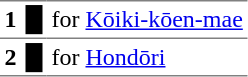<table border="1" cellspacing="0" cellpadding="3" frame="hsides" rules="rows" style="margin-top:.4em; text-align:left">
<tr>
<th>1</th>
<td><span>█</span></td>
<td>for <a href='#'>Kōiki-kōen-mae</a></td>
</tr>
<tr>
<th>2</th>
<td><span>█</span></td>
<td>for <a href='#'>Hondōri</a></td>
</tr>
</table>
